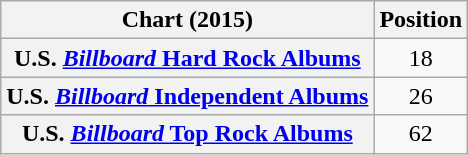<table class="wikitable sortable plainrowheaders" style="text-align:center">
<tr>
<th>Chart (2015)</th>
<th>Position</th>
</tr>
<tr>
<th scope="row">U.S. <a href='#'><em>Billboard</em> Hard Rock Albums</a></th>
<td style="text-align:center;">18</td>
</tr>
<tr>
<th scope="row">U.S. <a href='#'><em>Billboard</em> Independent Albums</a></th>
<td style="text-align:center;">26</td>
</tr>
<tr>
<th scope="row">U.S. <a href='#'><em>Billboard</em> Top Rock Albums</a></th>
<td style="text-align:center;">62</td>
</tr>
</table>
